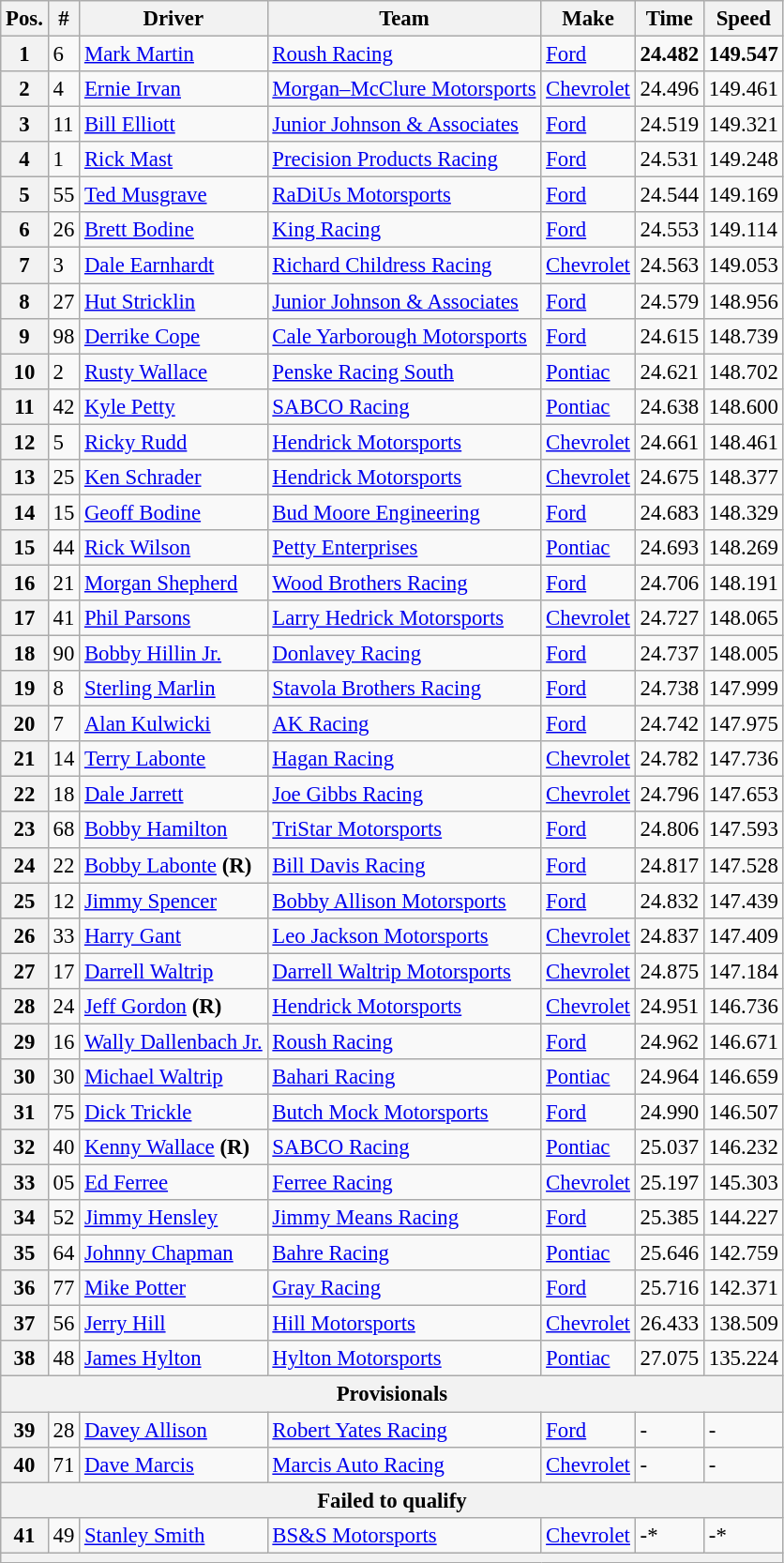<table class="wikitable" style="font-size:95%">
<tr>
<th>Pos.</th>
<th>#</th>
<th>Driver</th>
<th>Team</th>
<th>Make</th>
<th>Time</th>
<th>Speed</th>
</tr>
<tr>
<th>1</th>
<td>6</td>
<td><a href='#'>Mark Martin</a></td>
<td><a href='#'>Roush Racing</a></td>
<td><a href='#'>Ford</a></td>
<td><strong>24.482</strong></td>
<td><strong>149.547</strong></td>
</tr>
<tr>
<th>2</th>
<td>4</td>
<td><a href='#'>Ernie Irvan</a></td>
<td><a href='#'>Morgan–McClure Motorsports</a></td>
<td><a href='#'>Chevrolet</a></td>
<td>24.496</td>
<td>149.461</td>
</tr>
<tr>
<th>3</th>
<td>11</td>
<td><a href='#'>Bill Elliott</a></td>
<td><a href='#'>Junior Johnson & Associates</a></td>
<td><a href='#'>Ford</a></td>
<td>24.519</td>
<td>149.321</td>
</tr>
<tr>
<th>4</th>
<td>1</td>
<td><a href='#'>Rick Mast</a></td>
<td><a href='#'>Precision Products Racing</a></td>
<td><a href='#'>Ford</a></td>
<td>24.531</td>
<td>149.248</td>
</tr>
<tr>
<th>5</th>
<td>55</td>
<td><a href='#'>Ted Musgrave</a></td>
<td><a href='#'>RaDiUs Motorsports</a></td>
<td><a href='#'>Ford</a></td>
<td>24.544</td>
<td>149.169</td>
</tr>
<tr>
<th>6</th>
<td>26</td>
<td><a href='#'>Brett Bodine</a></td>
<td><a href='#'>King Racing</a></td>
<td><a href='#'>Ford</a></td>
<td>24.553</td>
<td>149.114</td>
</tr>
<tr>
<th>7</th>
<td>3</td>
<td><a href='#'>Dale Earnhardt</a></td>
<td><a href='#'>Richard Childress Racing</a></td>
<td><a href='#'>Chevrolet</a></td>
<td>24.563</td>
<td>149.053</td>
</tr>
<tr>
<th>8</th>
<td>27</td>
<td><a href='#'>Hut Stricklin</a></td>
<td><a href='#'>Junior Johnson & Associates</a></td>
<td><a href='#'>Ford</a></td>
<td>24.579</td>
<td>148.956</td>
</tr>
<tr>
<th>9</th>
<td>98</td>
<td><a href='#'>Derrike Cope</a></td>
<td><a href='#'>Cale Yarborough Motorsports</a></td>
<td><a href='#'>Ford</a></td>
<td>24.615</td>
<td>148.739</td>
</tr>
<tr>
<th>10</th>
<td>2</td>
<td><a href='#'>Rusty Wallace</a></td>
<td><a href='#'>Penske Racing South</a></td>
<td><a href='#'>Pontiac</a></td>
<td>24.621</td>
<td>148.702</td>
</tr>
<tr>
<th>11</th>
<td>42</td>
<td><a href='#'>Kyle Petty</a></td>
<td><a href='#'>SABCO Racing</a></td>
<td><a href='#'>Pontiac</a></td>
<td>24.638</td>
<td>148.600</td>
</tr>
<tr>
<th>12</th>
<td>5</td>
<td><a href='#'>Ricky Rudd</a></td>
<td><a href='#'>Hendrick Motorsports</a></td>
<td><a href='#'>Chevrolet</a></td>
<td>24.661</td>
<td>148.461</td>
</tr>
<tr>
<th>13</th>
<td>25</td>
<td><a href='#'>Ken Schrader</a></td>
<td><a href='#'>Hendrick Motorsports</a></td>
<td><a href='#'>Chevrolet</a></td>
<td>24.675</td>
<td>148.377</td>
</tr>
<tr>
<th>14</th>
<td>15</td>
<td><a href='#'>Geoff Bodine</a></td>
<td><a href='#'>Bud Moore Engineering</a></td>
<td><a href='#'>Ford</a></td>
<td>24.683</td>
<td>148.329</td>
</tr>
<tr>
<th>15</th>
<td>44</td>
<td><a href='#'>Rick Wilson</a></td>
<td><a href='#'>Petty Enterprises</a></td>
<td><a href='#'>Pontiac</a></td>
<td>24.693</td>
<td>148.269</td>
</tr>
<tr>
<th>16</th>
<td>21</td>
<td><a href='#'>Morgan Shepherd</a></td>
<td><a href='#'>Wood Brothers Racing</a></td>
<td><a href='#'>Ford</a></td>
<td>24.706</td>
<td>148.191</td>
</tr>
<tr>
<th>17</th>
<td>41</td>
<td><a href='#'>Phil Parsons</a></td>
<td><a href='#'>Larry Hedrick Motorsports</a></td>
<td><a href='#'>Chevrolet</a></td>
<td>24.727</td>
<td>148.065</td>
</tr>
<tr>
<th>18</th>
<td>90</td>
<td><a href='#'>Bobby Hillin Jr.</a></td>
<td><a href='#'>Donlavey Racing</a></td>
<td><a href='#'>Ford</a></td>
<td>24.737</td>
<td>148.005</td>
</tr>
<tr>
<th>19</th>
<td>8</td>
<td><a href='#'>Sterling Marlin</a></td>
<td><a href='#'>Stavola Brothers Racing</a></td>
<td><a href='#'>Ford</a></td>
<td>24.738</td>
<td>147.999</td>
</tr>
<tr>
<th>20</th>
<td>7</td>
<td><a href='#'>Alan Kulwicki</a></td>
<td><a href='#'>AK Racing</a></td>
<td><a href='#'>Ford</a></td>
<td>24.742</td>
<td>147.975</td>
</tr>
<tr>
<th>21</th>
<td>14</td>
<td><a href='#'>Terry Labonte</a></td>
<td><a href='#'>Hagan Racing</a></td>
<td><a href='#'>Chevrolet</a></td>
<td>24.782</td>
<td>147.736</td>
</tr>
<tr>
<th>22</th>
<td>18</td>
<td><a href='#'>Dale Jarrett</a></td>
<td><a href='#'>Joe Gibbs Racing</a></td>
<td><a href='#'>Chevrolet</a></td>
<td>24.796</td>
<td>147.653</td>
</tr>
<tr>
<th>23</th>
<td>68</td>
<td><a href='#'>Bobby Hamilton</a></td>
<td><a href='#'>TriStar Motorsports</a></td>
<td><a href='#'>Ford</a></td>
<td>24.806</td>
<td>147.593</td>
</tr>
<tr>
<th>24</th>
<td>22</td>
<td><a href='#'>Bobby Labonte</a> <strong>(R)</strong></td>
<td><a href='#'>Bill Davis Racing</a></td>
<td><a href='#'>Ford</a></td>
<td>24.817</td>
<td>147.528</td>
</tr>
<tr>
<th>25</th>
<td>12</td>
<td><a href='#'>Jimmy Spencer</a></td>
<td><a href='#'>Bobby Allison Motorsports</a></td>
<td><a href='#'>Ford</a></td>
<td>24.832</td>
<td>147.439</td>
</tr>
<tr>
<th>26</th>
<td>33</td>
<td><a href='#'>Harry Gant</a></td>
<td><a href='#'>Leo Jackson Motorsports</a></td>
<td><a href='#'>Chevrolet</a></td>
<td>24.837</td>
<td>147.409</td>
</tr>
<tr>
<th>27</th>
<td>17</td>
<td><a href='#'>Darrell Waltrip</a></td>
<td><a href='#'>Darrell Waltrip Motorsports</a></td>
<td><a href='#'>Chevrolet</a></td>
<td>24.875</td>
<td>147.184</td>
</tr>
<tr>
<th>28</th>
<td>24</td>
<td><a href='#'>Jeff Gordon</a> <strong>(R)</strong></td>
<td><a href='#'>Hendrick Motorsports</a></td>
<td><a href='#'>Chevrolet</a></td>
<td>24.951</td>
<td>146.736</td>
</tr>
<tr>
<th>29</th>
<td>16</td>
<td><a href='#'>Wally Dallenbach Jr.</a></td>
<td><a href='#'>Roush Racing</a></td>
<td><a href='#'>Ford</a></td>
<td>24.962</td>
<td>146.671</td>
</tr>
<tr>
<th>30</th>
<td>30</td>
<td><a href='#'>Michael Waltrip</a></td>
<td><a href='#'>Bahari Racing</a></td>
<td><a href='#'>Pontiac</a></td>
<td>24.964</td>
<td>146.659</td>
</tr>
<tr>
<th>31</th>
<td>75</td>
<td><a href='#'>Dick Trickle</a></td>
<td><a href='#'>Butch Mock Motorsports</a></td>
<td><a href='#'>Ford</a></td>
<td>24.990</td>
<td>146.507</td>
</tr>
<tr>
<th>32</th>
<td>40</td>
<td><a href='#'>Kenny Wallace</a> <strong>(R)</strong></td>
<td><a href='#'>SABCO Racing</a></td>
<td><a href='#'>Pontiac</a></td>
<td>25.037</td>
<td>146.232</td>
</tr>
<tr>
<th>33</th>
<td>05</td>
<td><a href='#'>Ed Ferree</a></td>
<td><a href='#'>Ferree Racing</a></td>
<td><a href='#'>Chevrolet</a></td>
<td>25.197</td>
<td>145.303</td>
</tr>
<tr>
<th>34</th>
<td>52</td>
<td><a href='#'>Jimmy Hensley</a></td>
<td><a href='#'>Jimmy Means Racing</a></td>
<td><a href='#'>Ford</a></td>
<td>25.385</td>
<td>144.227</td>
</tr>
<tr>
<th>35</th>
<td>64</td>
<td><a href='#'>Johnny Chapman</a></td>
<td><a href='#'>Bahre Racing</a></td>
<td><a href='#'>Pontiac</a></td>
<td>25.646</td>
<td>142.759</td>
</tr>
<tr>
<th>36</th>
<td>77</td>
<td><a href='#'>Mike Potter</a></td>
<td><a href='#'>Gray Racing</a></td>
<td><a href='#'>Ford</a></td>
<td>25.716</td>
<td>142.371</td>
</tr>
<tr>
<th>37</th>
<td>56</td>
<td><a href='#'>Jerry Hill</a></td>
<td><a href='#'>Hill Motorsports</a></td>
<td><a href='#'>Chevrolet</a></td>
<td>26.433</td>
<td>138.509</td>
</tr>
<tr>
<th>38</th>
<td>48</td>
<td><a href='#'>James Hylton</a></td>
<td><a href='#'>Hylton Motorsports</a></td>
<td><a href='#'>Pontiac</a></td>
<td>27.075</td>
<td>135.224</td>
</tr>
<tr>
<th colspan="7">Provisionals</th>
</tr>
<tr>
<th>39</th>
<td>28</td>
<td><a href='#'>Davey Allison</a></td>
<td><a href='#'>Robert Yates Racing</a></td>
<td><a href='#'>Ford</a></td>
<td>-</td>
<td>-</td>
</tr>
<tr>
<th>40</th>
<td>71</td>
<td><a href='#'>Dave Marcis</a></td>
<td><a href='#'>Marcis Auto Racing</a></td>
<td><a href='#'>Chevrolet</a></td>
<td>-</td>
<td>-</td>
</tr>
<tr>
<th colspan="7">Failed to qualify</th>
</tr>
<tr>
<th>41</th>
<td>49</td>
<td><a href='#'>Stanley Smith</a></td>
<td><a href='#'>BS&S Motorsports</a></td>
<td><a href='#'>Chevrolet</a></td>
<td>-*</td>
<td>-*</td>
</tr>
<tr>
<th colspan="7"></th>
</tr>
</table>
